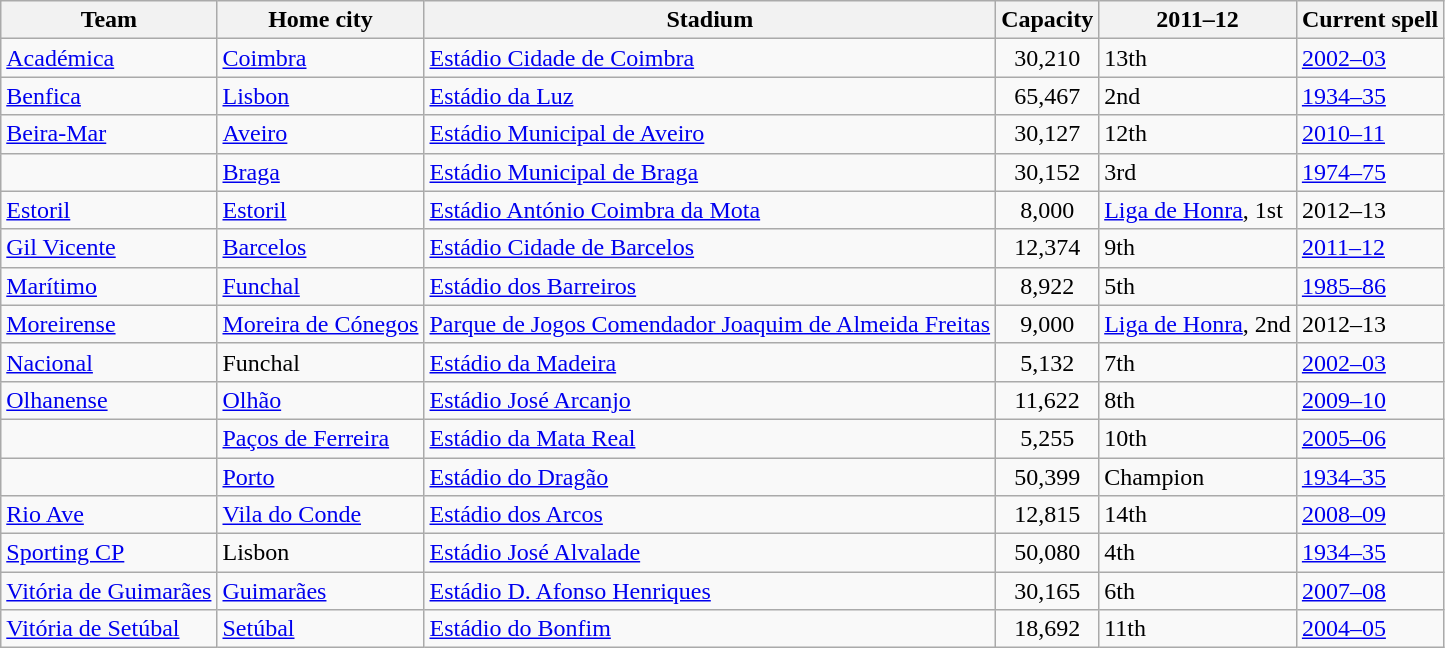<table class="wikitable sortable" style="text-align: left;">
<tr>
<th>Team</th>
<th>Home city</th>
<th>Stadium</th>
<th>Capacity</th>
<th>2011–12</th>
<th>Current spell</th>
</tr>
<tr>
<td><a href='#'>Académica</a></td>
<td><a href='#'>Coimbra</a></td>
<td><a href='#'>Estádio Cidade de Coimbra</a></td>
<td style="text-align:center;">30,210</td>
<td>13th</td>
<td><a href='#'>2002–03</a></td>
</tr>
<tr>
<td><a href='#'>Benfica</a></td>
<td><a href='#'>Lisbon</a></td>
<td><a href='#'>Estádio da Luz</a></td>
<td style="text-align:center;">65,467</td>
<td>2nd</td>
<td><a href='#'>1934–35</a></td>
</tr>
<tr>
<td><a href='#'>Beira-Mar</a></td>
<td><a href='#'>Aveiro</a></td>
<td><a href='#'>Estádio Municipal de Aveiro</a></td>
<td style="text-align:center;">30,127</td>
<td>12th</td>
<td><a href='#'>2010–11</a></td>
</tr>
<tr>
<td></td>
<td><a href='#'>Braga</a></td>
<td><a href='#'>Estádio Municipal de Braga</a></td>
<td style="text-align:center;">30,152</td>
<td>3rd</td>
<td><a href='#'>1974–75</a></td>
</tr>
<tr>
<td><a href='#'>Estoril</a></td>
<td><a href='#'>Estoril</a></td>
<td><a href='#'>Estádio António Coimbra da Mota</a></td>
<td style="text-align:center;">8,000</td>
<td><a href='#'>Liga de Honra</a>, 1st</td>
<td>2012–13</td>
</tr>
<tr>
<td><a href='#'>Gil Vicente</a></td>
<td><a href='#'>Barcelos</a></td>
<td><a href='#'>Estádio Cidade de Barcelos</a></td>
<td style="text-align:center;">12,374</td>
<td>9th</td>
<td><a href='#'>2011–12</a></td>
</tr>
<tr>
<td><a href='#'>Marítimo</a></td>
<td><a href='#'>Funchal</a></td>
<td><a href='#'>Estádio dos Barreiros</a></td>
<td style="text-align:center;">8,922</td>
<td>5th</td>
<td><a href='#'>1985–86</a></td>
</tr>
<tr>
<td><a href='#'>Moreirense</a></td>
<td><a href='#'>Moreira de Cónegos</a></td>
<td><a href='#'>Parque de Jogos Comendador Joaquim de Almeida Freitas</a></td>
<td style="text-align:center;">9,000</td>
<td><a href='#'>Liga de Honra</a>, 2nd</td>
<td>2012–13</td>
</tr>
<tr>
<td><a href='#'>Nacional</a></td>
<td>Funchal</td>
<td><a href='#'>Estádio da Madeira</a></td>
<td style="text-align:center;">5,132</td>
<td>7th</td>
<td><a href='#'>2002–03</a></td>
</tr>
<tr>
<td><a href='#'>Olhanense</a></td>
<td><a href='#'>Olhão</a></td>
<td><a href='#'>Estádio José Arcanjo</a></td>
<td style="text-align:center;">11,622</td>
<td>8th</td>
<td><a href='#'>2009–10</a></td>
</tr>
<tr>
<td></td>
<td><a href='#'>Paços de Ferreira</a></td>
<td><a href='#'>Estádio da Mata Real</a></td>
<td style="text-align:center;">5,255</td>
<td>10th</td>
<td><a href='#'>2005–06</a></td>
</tr>
<tr>
<td></td>
<td><a href='#'>Porto</a></td>
<td><a href='#'>Estádio do Dragão</a></td>
<td style="text-align:center;">50,399</td>
<td>Champion</td>
<td><a href='#'>1934–35</a></td>
</tr>
<tr>
<td><a href='#'>Rio Ave</a></td>
<td><a href='#'>Vila do Conde</a></td>
<td><a href='#'>Estádio dos Arcos</a></td>
<td style="text-align:center;">12,815</td>
<td>14th</td>
<td><a href='#'>2008–09</a></td>
</tr>
<tr>
<td><a href='#'>Sporting CP</a></td>
<td>Lisbon</td>
<td><a href='#'>Estádio José Alvalade</a></td>
<td style="text-align:center;">50,080</td>
<td>4th</td>
<td><a href='#'>1934–35</a></td>
</tr>
<tr>
<td><a href='#'>Vitória de Guimarães</a></td>
<td><a href='#'>Guimarães</a></td>
<td><a href='#'>Estádio D. Afonso Henriques</a></td>
<td style="text-align:center;">30,165</td>
<td>6th</td>
<td><a href='#'>2007–08</a></td>
</tr>
<tr>
<td><a href='#'>Vitória de Setúbal</a></td>
<td><a href='#'>Setúbal</a></td>
<td><a href='#'>Estádio do Bonfim</a></td>
<td style="text-align:center;">18,692</td>
<td>11th</td>
<td><a href='#'>2004–05</a></td>
</tr>
</table>
